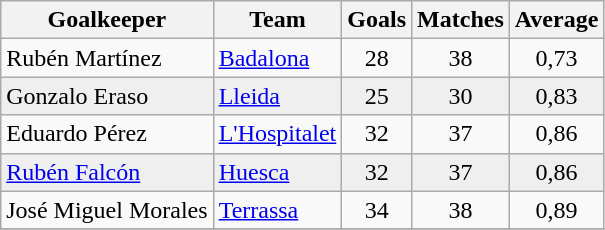<table class="wikitable sortable">
<tr>
<th>Goalkeeper</th>
<th>Team</th>
<th>Goals</th>
<th>Matches</th>
<th>Average</th>
</tr>
<tr>
<td> Rubén Martínez</td>
<td><a href='#'>Badalona</a></td>
<td align=center>28</td>
<td align=center>38</td>
<td align=center>0,73</td>
</tr>
<tr bgcolor="#EFEFEF">
<td> Gonzalo Eraso</td>
<td><a href='#'>Lleida</a></td>
<td align=center>25</td>
<td align=center>30</td>
<td align=center>0,83</td>
</tr>
<tr>
<td> Eduardo Pérez</td>
<td><a href='#'>L'Hospitalet</a></td>
<td align=center>32</td>
<td align=center>37</td>
<td align=center>0,86</td>
</tr>
<tr bgcolor="#EFEFEF">
<td> <a href='#'>Rubén Falcón</a></td>
<td><a href='#'>Huesca</a></td>
<td align=center>32</td>
<td align=center>37</td>
<td align=center>0,86</td>
</tr>
<tr>
<td> José Miguel Morales</td>
<td><a href='#'>Terrassa</a></td>
<td align=center>34</td>
<td align=center>38</td>
<td align=center>0,89</td>
</tr>
<tr>
</tr>
</table>
